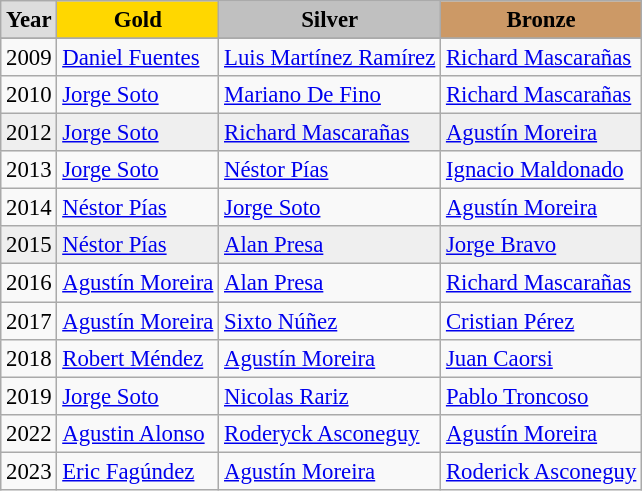<table class="wikitable sortable" style="font-size:95%">
<tr style="text-align:center; background:#e4e4e4; font-weight:bold;">
<td style="background:#ddd; ">Year</td>
<td style="background:gold; ">Gold</td>
<td style="background:silver; ">Silver</td>
<td style="background:#c96; ">Bronze</td>
</tr>
<tr style="background:#efefef;">
</tr>
<tr>
<td>2009</td>
<td><a href='#'>Daniel Fuentes</a></td>
<td><a href='#'>Luis Martínez Ramírez</a></td>
<td><a href='#'>Richard Mascarañas</a></td>
</tr>
<tr>
<td>2010</td>
<td><a href='#'>Jorge Soto</a></td>
<td><a href='#'>Mariano De Fino</a></td>
<td><a href='#'>Richard Mascarañas</a></td>
</tr>
<tr bgcolor="#EFEFEF">
<td>2012</td>
<td><a href='#'>Jorge Soto</a></td>
<td><a href='#'>Richard Mascarañas</a></td>
<td><a href='#'>Agustín Moreira</a></td>
</tr>
<tr>
<td>2013</td>
<td><a href='#'>Jorge Soto</a></td>
<td><a href='#'>Néstor Pías</a></td>
<td><a href='#'>Ignacio Maldonado</a></td>
</tr>
<tr>
<td>2014</td>
<td><a href='#'>Néstor Pías</a></td>
<td><a href='#'>Jorge Soto</a></td>
<td><a href='#'>Agustín Moreira</a></td>
</tr>
<tr bgcolor="#EFEFEF">
<td>2015</td>
<td><a href='#'>Néstor Pías</a></td>
<td><a href='#'>Alan Presa</a></td>
<td><a href='#'>Jorge Bravo</a></td>
</tr>
<tr>
<td>2016</td>
<td><a href='#'>Agustín Moreira</a></td>
<td><a href='#'>Alan Presa</a></td>
<td><a href='#'>Richard Mascarañas</a></td>
</tr>
<tr>
<td>2017</td>
<td><a href='#'>Agustín Moreira</a></td>
<td><a href='#'>Sixto Núñez</a></td>
<td><a href='#'>Cristian Pérez</a></td>
</tr>
<tr>
<td>2018</td>
<td><a href='#'>Robert Méndez</a></td>
<td><a href='#'>Agustín Moreira</a></td>
<td><a href='#'>Juan Caorsi</a></td>
</tr>
<tr>
<td>2019</td>
<td><a href='#'>Jorge Soto</a></td>
<td><a href='#'>Nicolas Rariz</a></td>
<td><a href='#'>Pablo Troncoso</a></td>
</tr>
<tr>
<td>2022</td>
<td><a href='#'>Agustin Alonso</a></td>
<td><a href='#'>Roderyck Asconeguy</a></td>
<td><a href='#'>Agustín Moreira</a></td>
</tr>
<tr>
<td>2023</td>
<td><a href='#'>Eric Fagúndez</a></td>
<td><a href='#'>Agustín Moreira</a></td>
<td><a href='#'>Roderick Asconeguy</a></td>
</tr>
</table>
